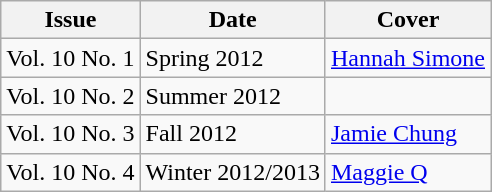<table class="wikitable">
<tr>
<th>Issue</th>
<th>Date</th>
<th>Cover</th>
</tr>
<tr>
<td>Vol. 10 No. 1</td>
<td>Spring 2012</td>
<td><a href='#'>Hannah Simone</a></td>
</tr>
<tr>
<td>Vol. 10 No. 2</td>
<td>Summer 2012</td>
<td></td>
</tr>
<tr>
<td>Vol. 10 No. 3</td>
<td>Fall 2012</td>
<td><a href='#'>Jamie Chung</a></td>
</tr>
<tr>
<td>Vol. 10 No. 4</td>
<td>Winter 2012/2013</td>
<td><a href='#'>Maggie Q</a></td>
</tr>
</table>
